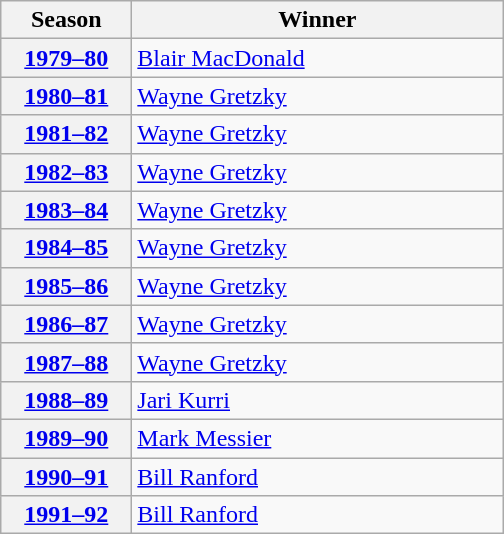<table class="wikitable">
<tr>
<th scope="col" style="width:5em">Season</th>
<th scope="col" style="width:15em">Winner</th>
</tr>
<tr>
<th scope="row"><a href='#'>1979–80</a></th>
<td><a href='#'>Blair MacDonald</a></td>
</tr>
<tr>
<th scope="row"><a href='#'>1980–81</a></th>
<td><a href='#'>Wayne Gretzky</a></td>
</tr>
<tr>
<th scope="row"><a href='#'>1981–82</a></th>
<td><a href='#'>Wayne Gretzky</a></td>
</tr>
<tr>
<th scope="row"><a href='#'>1982–83</a></th>
<td><a href='#'>Wayne Gretzky</a></td>
</tr>
<tr>
<th scope="row"><a href='#'>1983–84</a></th>
<td><a href='#'>Wayne Gretzky</a></td>
</tr>
<tr>
<th scope="row"><a href='#'>1984–85</a></th>
<td><a href='#'>Wayne Gretzky</a></td>
</tr>
<tr>
<th scope="row"><a href='#'>1985–86</a></th>
<td><a href='#'>Wayne Gretzky</a></td>
</tr>
<tr>
<th scope="row"><a href='#'>1986–87</a></th>
<td><a href='#'>Wayne Gretzky</a></td>
</tr>
<tr>
<th scope="row"><a href='#'>1987–88</a></th>
<td><a href='#'>Wayne Gretzky</a></td>
</tr>
<tr>
<th scope="row"><a href='#'>1988–89</a></th>
<td><a href='#'>Jari Kurri</a></td>
</tr>
<tr>
<th scope="row"><a href='#'>1989–90</a></th>
<td><a href='#'>Mark Messier</a></td>
</tr>
<tr>
<th scope="row"><a href='#'>1990–91</a></th>
<td><a href='#'>Bill Ranford</a></td>
</tr>
<tr>
<th scope="row"><a href='#'>1991–92</a></th>
<td><a href='#'>Bill Ranford</a></td>
</tr>
</table>
